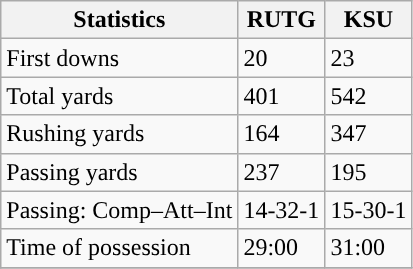<table class="wikitable" style="float: left;">
<tr>
<th>Statistics</th>
<th>RUTG</th>
<th>KSU</th>
</tr>
<tr>
<td>First downs</td>
<td>20</td>
<td>23</td>
</tr>
<tr>
<td>Total yards</td>
<td>401</td>
<td>542</td>
</tr>
<tr>
<td>Rushing yards</td>
<td>164</td>
<td>347</td>
</tr>
<tr>
<td>Passing yards</td>
<td>237</td>
<td>195</td>
</tr>
<tr>
<td>Passing: Comp–Att–Int</td>
<td>14-32-1</td>
<td>15-30-1</td>
</tr>
<tr>
<td>Time of possession</td>
<td>29:00</td>
<td>31:00</td>
</tr>
<tr>
</tr>
</table>
